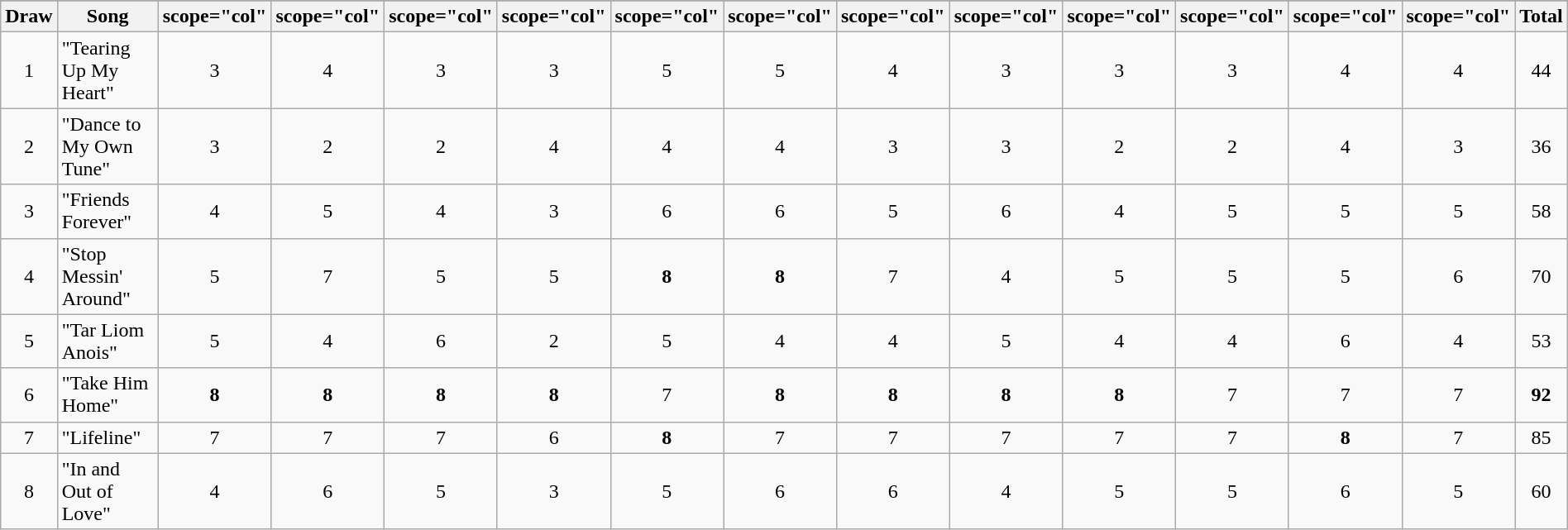<table class="wikitable plainrowheaders" style="margin: 1em auto 1em auto; text-align:center;">
<tr>
</tr>
<tr>
<th scope="col">Draw</th>
<th scope="col">Song</th>
<th>scope="col" </th>
<th>scope="col" </th>
<th>scope="col" </th>
<th>scope="col" </th>
<th>scope="col" </th>
<th>scope="col" </th>
<th>scope="col" </th>
<th>scope="col" </th>
<th>scope="col" </th>
<th>scope="col" </th>
<th>scope="col" </th>
<th>scope="col" </th>
<th scope="col">Total</th>
</tr>
<tr --->
<td>1</td>
<td align="left">"Tearing Up My Heart"</td>
<td>3</td>
<td>4</td>
<td>3</td>
<td>3</td>
<td>5</td>
<td>5</td>
<td>4</td>
<td>3</td>
<td>3</td>
<td>3</td>
<td>4</td>
<td>4</td>
<td>44</td>
</tr>
<tr --->
<td>2</td>
<td align="left">"Dance to My Own Tune"</td>
<td>3</td>
<td>2</td>
<td>2</td>
<td>4</td>
<td>4</td>
<td>4</td>
<td>3</td>
<td>3</td>
<td>2</td>
<td>2</td>
<td>4</td>
<td>3</td>
<td>36</td>
</tr>
<tr --->
<td>3</td>
<td align="left">"Friends Forever"</td>
<td>4</td>
<td>5</td>
<td>4</td>
<td>3</td>
<td>6</td>
<td>6</td>
<td>5</td>
<td>6</td>
<td>4</td>
<td>5</td>
<td>5</td>
<td>5</td>
<td>58</td>
</tr>
<tr --->
<td>4</td>
<td align="left">"Stop Messin' Around"</td>
<td>5</td>
<td>7</td>
<td>5</td>
<td>5</td>
<td><strong>8</strong></td>
<td><strong>8</strong></td>
<td>7</td>
<td>4</td>
<td>5</td>
<td>5</td>
<td>5</td>
<td>6</td>
<td>70</td>
</tr>
<tr --->
<td>5</td>
<td align="left">"Tar Liom Anois"</td>
<td>5</td>
<td>4</td>
<td>6</td>
<td>2</td>
<td>5</td>
<td>4</td>
<td>4</td>
<td>5</td>
<td>4</td>
<td>4</td>
<td>6</td>
<td>4</td>
<td>53</td>
</tr>
<tr --->
<td>6</td>
<td align="left">"Take Him Home"</td>
<td><strong>8</strong></td>
<td><strong>8</strong></td>
<td><strong>8</strong></td>
<td><strong>8</strong></td>
<td>7</td>
<td><strong>8</strong></td>
<td><strong>8</strong></td>
<td><strong>8</strong></td>
<td><strong>8</strong></td>
<td>7</td>
<td>7</td>
<td>7</td>
<td><strong>92</strong></td>
</tr>
<tr --->
<td>7</td>
<td align="left">"Lifeline"</td>
<td>7</td>
<td>7</td>
<td>7</td>
<td>6</td>
<td><strong>8</strong></td>
<td>7</td>
<td>7</td>
<td>7</td>
<td>7</td>
<td>7</td>
<td><strong>8</strong></td>
<td>7</td>
<td>85</td>
</tr>
<tr --->
<td>8</td>
<td align="left">"In and Out of Love"</td>
<td>4</td>
<td>6</td>
<td>5</td>
<td>3</td>
<td>5</td>
<td>6</td>
<td>6</td>
<td>4</td>
<td>5</td>
<td>5</td>
<td>6</td>
<td>5</td>
<td>60</td>
</tr>
</table>
